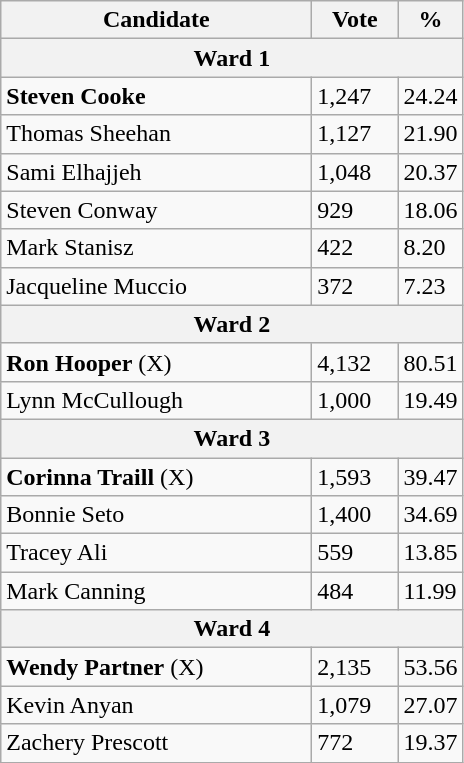<table class="wikitable">
<tr>
<th bgcolor="#DDDDFF" width="200px">Candidate</th>
<th bgcolor="#DDDDFF" width="50px">Vote</th>
<th bgcolor="#DDDDFF" width="30px">%</th>
</tr>
<tr>
<th colspan="3">Ward 1</th>
</tr>
<tr>
<td><strong>Steven Cooke</strong></td>
<td>1,247</td>
<td>24.24</td>
</tr>
<tr>
<td>Thomas Sheehan</td>
<td>1,127</td>
<td>21.90</td>
</tr>
<tr>
<td>Sami Elhajjeh</td>
<td>1,048</td>
<td>20.37</td>
</tr>
<tr>
<td>Steven Conway</td>
<td>929</td>
<td>18.06</td>
</tr>
<tr>
<td>Mark Stanisz</td>
<td>422</td>
<td>8.20</td>
</tr>
<tr>
<td>Jacqueline Muccio</td>
<td>372</td>
<td>7.23</td>
</tr>
<tr>
<th colspan="3">Ward 2</th>
</tr>
<tr>
<td><strong>Ron Hooper</strong> (X)</td>
<td>4,132</td>
<td>80.51</td>
</tr>
<tr>
<td>Lynn McCullough</td>
<td>1,000</td>
<td>19.49</td>
</tr>
<tr>
<th colspan="3">Ward 3</th>
</tr>
<tr>
<td><strong>Corinna Traill</strong> (X)</td>
<td>1,593</td>
<td>39.47</td>
</tr>
<tr>
<td>Bonnie Seto</td>
<td>1,400</td>
<td>34.69</td>
</tr>
<tr>
<td>Tracey Ali</td>
<td>559</td>
<td>13.85</td>
</tr>
<tr>
<td>Mark Canning</td>
<td>484</td>
<td>11.99</td>
</tr>
<tr>
<th colspan="3">Ward 4</th>
</tr>
<tr>
<td><strong>Wendy Partner</strong> (X)</td>
<td>2,135</td>
<td>53.56</td>
</tr>
<tr>
<td>Kevin Anyan</td>
<td>1,079</td>
<td>27.07</td>
</tr>
<tr>
<td>Zachery Prescott</td>
<td>772</td>
<td>19.37</td>
</tr>
</table>
